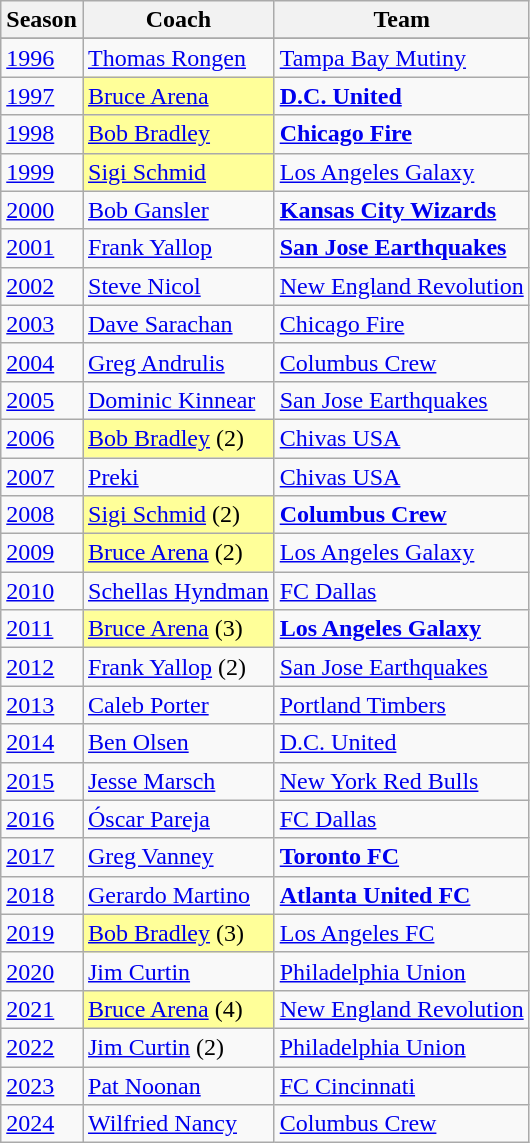<table class="wikitable sortable">
<tr>
<th>Season</th>
<th>Coach</th>
<th>Team</th>
</tr>
<tr>
</tr>
<tr>
<td><a href='#'>1996</a></td>
<td> <a href='#'>Thomas Rongen</a></td>
<td><a href='#'>Tampa Bay Mutiny</a></td>
</tr>
<tr>
<td><a href='#'>1997</a></td>
<td bgcolor="#FFFF99"> <a href='#'>Bruce Arena</a> </td>
<td><strong><a href='#'>D.C. United</a></strong></td>
</tr>
<tr>
<td><a href='#'>1998</a></td>
<td bgcolor="#FFFF99"> <a href='#'>Bob Bradley</a> </td>
<td><strong><a href='#'>Chicago Fire</a></strong></td>
</tr>
<tr>
<td><a href='#'>1999</a></td>
<td bgcolor="#FFFF99"> <a href='#'>Sigi Schmid</a> </td>
<td><a href='#'>Los Angeles Galaxy</a></td>
</tr>
<tr>
<td><a href='#'>2000</a></td>
<td> <a href='#'>Bob Gansler</a></td>
<td><strong><a href='#'>Kansas City Wizards</a></strong></td>
</tr>
<tr>
<td><a href='#'>2001</a></td>
<td> <a href='#'>Frank Yallop</a></td>
<td><strong><a href='#'>San Jose Earthquakes</a></strong></td>
</tr>
<tr>
<td><a href='#'>2002</a></td>
<td> <a href='#'>Steve Nicol</a></td>
<td><a href='#'>New England Revolution</a></td>
</tr>
<tr>
<td><a href='#'>2003</a></td>
<td> <a href='#'>Dave Sarachan</a></td>
<td><a href='#'>Chicago Fire</a></td>
</tr>
<tr>
<td><a href='#'>2004</a></td>
<td> <a href='#'>Greg Andrulis</a></td>
<td><a href='#'>Columbus Crew</a></td>
</tr>
<tr>
<td><a href='#'>2005</a></td>
<td> <a href='#'>Dominic Kinnear</a></td>
<td><a href='#'>San Jose Earthquakes</a></td>
</tr>
<tr>
<td><a href='#'>2006</a></td>
<td bgcolor="#FFFF99"> <a href='#'>Bob Bradley</a>  (2)</td>
<td><a href='#'>Chivas USA</a></td>
</tr>
<tr>
<td><a href='#'>2007</a></td>
<td> <a href='#'>Preki</a></td>
<td><a href='#'>Chivas USA</a></td>
</tr>
<tr>
<td><a href='#'>2008</a></td>
<td bgcolor="#FFFF99"> <a href='#'>Sigi Schmid</a>  (2)</td>
<td><strong><a href='#'>Columbus Crew</a></strong></td>
</tr>
<tr>
<td><a href='#'>2009</a></td>
<td bgcolor="#FFFF99"> <a href='#'>Bruce Arena</a>  (2)</td>
<td><a href='#'>Los Angeles Galaxy</a></td>
</tr>
<tr>
<td><a href='#'>2010</a></td>
<td> <a href='#'>Schellas Hyndman</a></td>
<td><a href='#'>FC Dallas</a></td>
</tr>
<tr>
<td><a href='#'>2011</a></td>
<td bgcolor="#FFFF99"> <a href='#'>Bruce Arena</a>  (3)</td>
<td><strong><a href='#'>Los Angeles Galaxy</a></strong></td>
</tr>
<tr>
<td><a href='#'>2012</a></td>
<td> <a href='#'>Frank Yallop</a> (2)</td>
<td><a href='#'>San Jose Earthquakes</a></td>
</tr>
<tr>
<td><a href='#'>2013</a></td>
<td> <a href='#'>Caleb Porter</a></td>
<td><a href='#'>Portland Timbers</a></td>
</tr>
<tr>
<td><a href='#'>2014</a></td>
<td> <a href='#'>Ben Olsen</a></td>
<td><a href='#'>D.C. United</a></td>
</tr>
<tr>
<td><a href='#'>2015</a></td>
<td> <a href='#'>Jesse Marsch</a></td>
<td><a href='#'>New York Red Bulls</a></td>
</tr>
<tr>
<td><a href='#'>2016</a></td>
<td> <a href='#'>Óscar Pareja</a></td>
<td><a href='#'>FC Dallas</a></td>
</tr>
<tr>
<td><a href='#'>2017</a></td>
<td> <a href='#'>Greg Vanney</a></td>
<td><strong><a href='#'>Toronto FC</a></strong></td>
</tr>
<tr>
<td><a href='#'>2018</a></td>
<td> <a href='#'>Gerardo Martino</a></td>
<td><strong><a href='#'>Atlanta United FC</a></strong></td>
</tr>
<tr>
<td><a href='#'>2019</a></td>
<td bgcolor="#FFFF99"> <a href='#'>Bob Bradley</a>  (3)</td>
<td><a href='#'>Los Angeles FC</a></td>
</tr>
<tr>
<td><a href='#'>2020</a></td>
<td> <a href='#'>Jim Curtin</a></td>
<td><a href='#'>Philadelphia Union</a></td>
</tr>
<tr>
<td><a href='#'>2021</a></td>
<td bgcolor="#FFFF99"> <a href='#'>Bruce Arena</a>  (4)</td>
<td><a href='#'>New England Revolution</a></td>
</tr>
<tr>
<td><a href='#'>2022</a></td>
<td> <a href='#'>Jim Curtin</a> (2)</td>
<td><a href='#'>Philadelphia Union</a></td>
</tr>
<tr>
<td><a href='#'>2023</a></td>
<td> <a href='#'>Pat Noonan</a></td>
<td><a href='#'>FC Cincinnati</a></td>
</tr>
<tr>
<td><a href='#'>2024</a></td>
<td> <a href='#'>Wilfried Nancy</a></td>
<td><a href='#'>Columbus Crew</a></td>
</tr>
</table>
